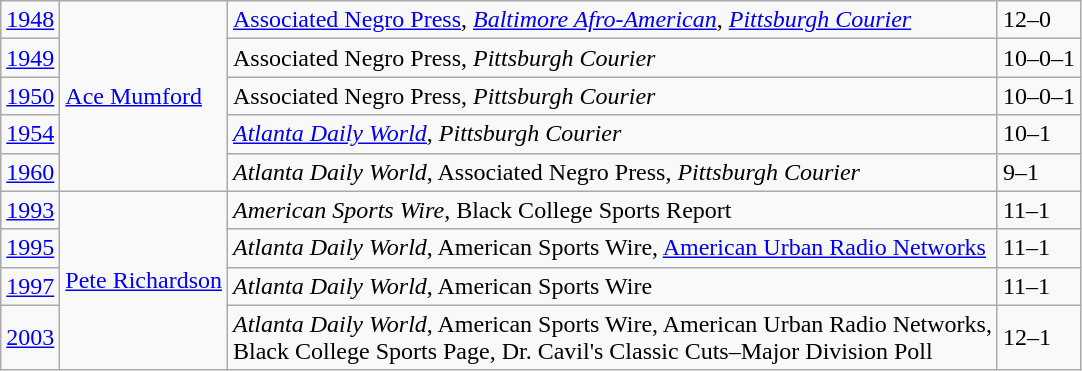<table class="wikitable">
<tr>
<td><a href='#'>1948</a></td>
<td rowspan="5"><a href='#'>Ace Mumford</a></td>
<td><a href='#'>Associated Negro Press</a>, <em><a href='#'>Baltimore Afro-American</a></em>, <em><a href='#'>Pittsburgh Courier</a></em></td>
<td>12–0</td>
</tr>
<tr>
<td><a href='#'>1949</a></td>
<td>Associated Negro Press, <em>Pittsburgh Courier</em></td>
<td>10–0–1</td>
</tr>
<tr>
<td><a href='#'>1950</a></td>
<td>Associated Negro Press, <em>Pittsburgh Courier</em></td>
<td>10–0–1</td>
</tr>
<tr>
<td><a href='#'>1954</a></td>
<td><em><a href='#'>Atlanta Daily World</a></em>, <em>Pittsburgh Courier</em></td>
<td>10–1</td>
</tr>
<tr>
<td><a href='#'>1960</a></td>
<td><em>Atlanta Daily World</em>, Associated Negro Press, <em>Pittsburgh Courier</em></td>
<td>9–1</td>
</tr>
<tr>
<td><a href='#'>1993</a></td>
<td rowspan="4"><a href='#'>Pete Richardson</a></td>
<td><em>American Sports Wire</em>, Black College Sports Report</td>
<td>11–1</td>
</tr>
<tr>
<td><a href='#'>1995</a></td>
<td><em>Atlanta Daily World</em>, American Sports Wire, <a href='#'>American Urban Radio Networks</a></td>
<td>11–1</td>
</tr>
<tr>
<td><a href='#'>1997</a></td>
<td><em>Atlanta Daily World</em>, American Sports Wire</td>
<td>11–1</td>
</tr>
<tr>
<td><a href='#'>2003</a></td>
<td><em>Atlanta Daily World</em>, American Sports Wire, American Urban Radio Networks, <br>Black College Sports Page, Dr. Cavil's Classic Cuts–Major Division Poll</td>
<td>12–1</td>
</tr>
</table>
